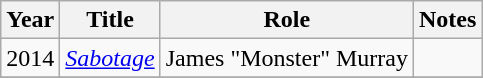<table class="wikitable sortable">
<tr>
<th>Year</th>
<th>Title</th>
<th>Role</th>
<th class="unsortable">Notes</th>
</tr>
<tr>
<td>2014</td>
<td><em><a href='#'>Sabotage</a></em></td>
<td>James "Monster" Murray</td>
<td></td>
</tr>
<tr>
</tr>
</table>
